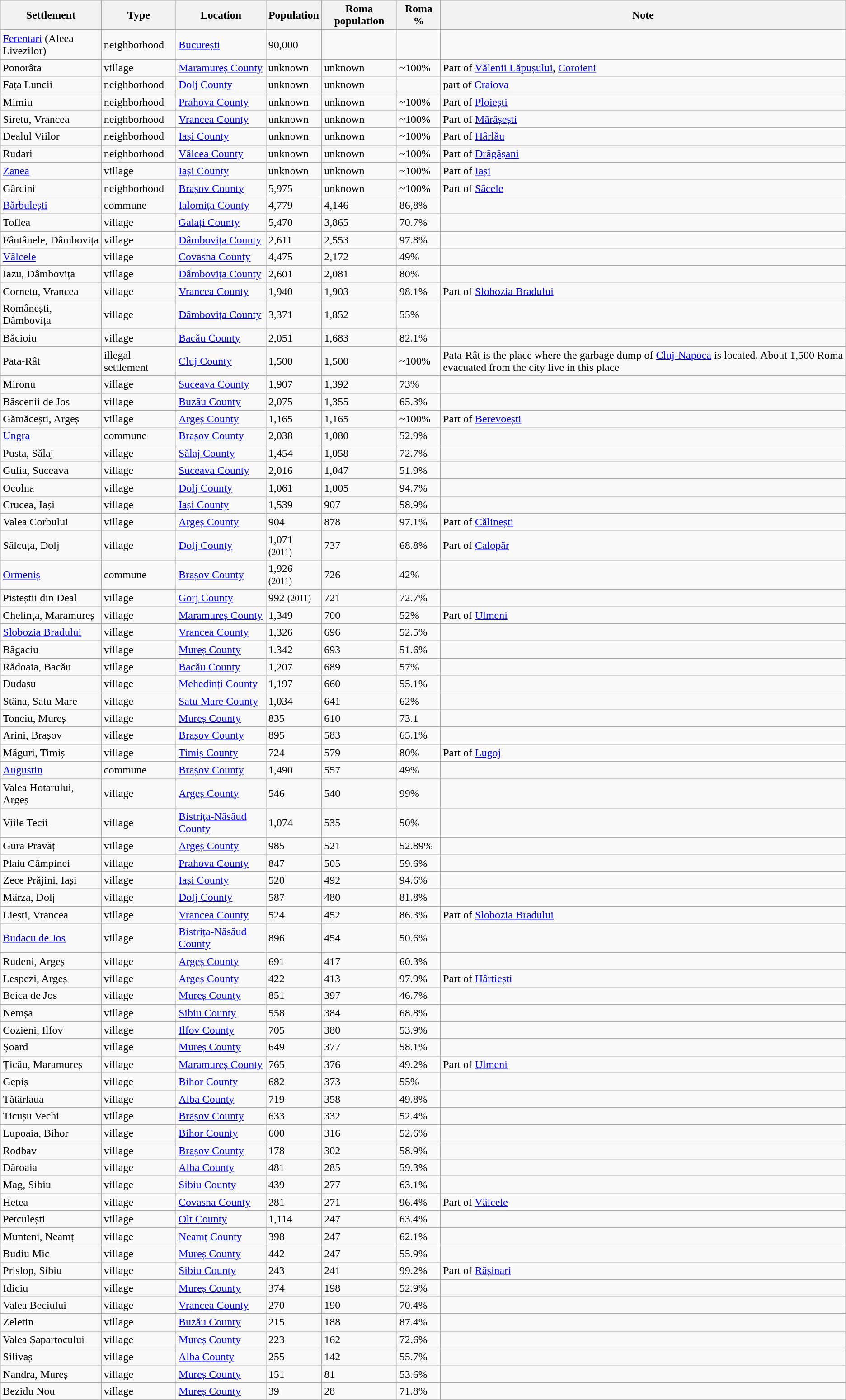<table class="wikitable">
<tr>
<th>Settlement</th>
<th>Type</th>
<th>Location</th>
<th>Population</th>
<th>Roma population</th>
<th>Roma %</th>
<th>Note</th>
</tr>
<tr>
<td><a href='#'>Ferentari</a> (Aleea Livezilor)</td>
<td>neighborhood</td>
<td><a href='#'>București</a></td>
<td>90,000</td>
<td></td>
<td></td>
<td></td>
</tr>
<tr>
<td>Ponorâta</td>
<td>village</td>
<td><a href='#'>Maramureș County</a></td>
<td>unknown</td>
<td>unknown</td>
<td>~100%</td>
<td>Part of <a href='#'>Vălenii Lăpușului</a>, <a href='#'>Coroieni</a></td>
</tr>
<tr>
<td>Fața Luncii</td>
<td>neighborhood</td>
<td><a href='#'>Dolj County</a></td>
<td>unknown</td>
<td>unknown</td>
<td></td>
<td>part of <a href='#'>Craiova</a></td>
</tr>
<tr>
<td>Mimiu</td>
<td>neighborhood</td>
<td><a href='#'>Prahova County</a></td>
<td>unknown</td>
<td>unknown</td>
<td>~100%</td>
<td>Part of <a href='#'>Ploiești</a></td>
</tr>
<tr>
<td>Siretu, Vrancea</td>
<td>neighborhood</td>
<td><a href='#'>Vrancea County</a></td>
<td>unknown</td>
<td>unknown</td>
<td>~100%</td>
<td>Part of <a href='#'>Mărășești</a></td>
</tr>
<tr>
<td>Dealul Viilor</td>
<td>neighborhood</td>
<td><a href='#'>Iași County</a></td>
<td>unknown</td>
<td>unknown</td>
<td>~100%</td>
<td>Part of <a href='#'>Hârlău</a></td>
</tr>
<tr>
<td>Rudari</td>
<td>neighborhood</td>
<td><a href='#'>Vâlcea County</a></td>
<td>unknown</td>
<td>unknown</td>
<td>~100%</td>
<td>Part of <a href='#'>Drăgășani</a></td>
</tr>
<tr>
<td><a href='#'>Zanea</a></td>
<td>village</td>
<td><a href='#'>Iași County</a></td>
<td>unknown</td>
<td>unknown</td>
<td>~100%</td>
<td>Part of <a href='#'>Iași</a></td>
</tr>
<tr>
<td>Gârcini</td>
<td>neighborhood</td>
<td><a href='#'>Brașov County</a></td>
<td>5,975</td>
<td>unknown</td>
<td>~100%</td>
<td>Part of <a href='#'>Săcele</a></td>
</tr>
<tr>
<td><a href='#'>Bărbulești</a></td>
<td>commune</td>
<td><a href='#'>Ialomița County</a></td>
<td>4,779</td>
<td>4,146</td>
<td>86,8%</td>
<td></td>
</tr>
<tr>
<td>Toflea</td>
<td>village</td>
<td><a href='#'>Galați County</a></td>
<td>5,470</td>
<td>3,865</td>
<td>70.7%</td>
<td></td>
</tr>
<tr>
<td>Fântânele, Dâmbovița</td>
<td>village</td>
<td><a href='#'>Dâmbovița County</a></td>
<td>2,611</td>
<td>2,553</td>
<td>97.8%</td>
<td></td>
</tr>
<tr>
<td><a href='#'>Vâlcele</a></td>
<td>village</td>
<td><a href='#'>Covasna County</a></td>
<td>4,475</td>
<td>2,172</td>
<td>49%</td>
<td></td>
</tr>
<tr>
<td>Iazu, Dâmbovița</td>
<td>village</td>
<td><a href='#'>Dâmbovița County</a></td>
<td>2,601</td>
<td>2,081</td>
<td>80%</td>
<td></td>
</tr>
<tr>
<td>Cornetu, Vrancea</td>
<td>village</td>
<td><a href='#'>Vrancea County</a></td>
<td>1,940</td>
<td>1,903</td>
<td>98.1%</td>
<td>Part of <a href='#'>Slobozia Bradului</a></td>
</tr>
<tr>
<td>Românești, Dâmbovița</td>
<td>village</td>
<td><a href='#'>Dâmbovița County</a></td>
<td>3,371</td>
<td>1,852</td>
<td>55%</td>
<td></td>
</tr>
<tr>
<td>Băcioiu</td>
<td>village</td>
<td><a href='#'>Bacău County</a></td>
<td>2,051</td>
<td>1,683</td>
<td>82.1%</td>
<td></td>
</tr>
<tr>
<td>Pata-Rât</td>
<td>illegal settlement</td>
<td><a href='#'>Cluj County</a></td>
<td>1,500</td>
<td>1,500</td>
<td>~100%</td>
<td>Pata-Rât is the place where the garbage dump of <a href='#'>Cluj-Napoca</a> is located. About 1,500 Roma evacuated from the city live in this place</td>
</tr>
<tr>
<td>Mironu</td>
<td>village</td>
<td><a href='#'>Suceava County</a></td>
<td>1,907</td>
<td>1,392</td>
<td>73%</td>
<td></td>
</tr>
<tr>
<td>Bâscenii de Jos</td>
<td>village</td>
<td><a href='#'>Buzău County</a></td>
<td>2,075</td>
<td>1,355</td>
<td>65.3%</td>
<td></td>
</tr>
<tr>
<td>Gămăcești, Argeș</td>
<td>village</td>
<td><a href='#'>Argeș County</a></td>
<td>1,165</td>
<td>1,165</td>
<td>~100%</td>
<td>Part of <a href='#'>Berevoești</a></td>
</tr>
<tr>
<td><a href='#'>Ungra</a></td>
<td>commune</td>
<td><a href='#'>Brașov County</a></td>
<td>2,038</td>
<td>1,080</td>
<td>52.9%</td>
<td></td>
</tr>
<tr>
<td>Pusta, Sălaj</td>
<td>village</td>
<td><a href='#'>Sălaj County</a></td>
<td>1,454</td>
<td>1,058</td>
<td>72.7%</td>
<td></td>
</tr>
<tr>
<td>Gulia, Suceava</td>
<td>village</td>
<td><a href='#'>Suceava County</a></td>
<td>2,016</td>
<td>1,047</td>
<td>51.9%</td>
<td></td>
</tr>
<tr>
<td>Ocolna</td>
<td>village</td>
<td><a href='#'>Dolj County</a></td>
<td>1,061</td>
<td>1,005</td>
<td>94.7%</td>
<td></td>
</tr>
<tr>
<td>Crucea, Iași</td>
<td>village</td>
<td><a href='#'>Iași County</a></td>
<td>1,539</td>
<td>907</td>
<td>58.9%</td>
<td></td>
</tr>
<tr>
<td>Valea Corbului</td>
<td>village</td>
<td><a href='#'>Argeș County</a></td>
<td>904</td>
<td>878</td>
<td>97.1%</td>
<td>Part of <a href='#'>Călinești</a></td>
</tr>
<tr>
<td>Sălcuța, Dolj</td>
<td>village</td>
<td><a href='#'>Dolj County</a></td>
<td>1,071 <small>(2011)</small></td>
<td>737</td>
<td>68.8%</td>
<td>Part of <a href='#'>Calopăr</a></td>
</tr>
<tr>
<td><a href='#'>Ormeniș</a></td>
<td>commune</td>
<td><a href='#'>Brașov County</a></td>
<td>1,926 <small>(2011)</small></td>
<td>726</td>
<td>42%</td>
<td></td>
</tr>
<tr>
<td>Pisteștii din Deal</td>
<td>village</td>
<td><a href='#'>Gorj County</a></td>
<td>992 <small>(2011)</small></td>
<td>721</td>
<td>72.7%</td>
<td></td>
</tr>
<tr>
<td>Chelința, Maramureș</td>
<td>village</td>
<td><a href='#'>Maramureș County</a></td>
<td>1,349</td>
<td>700</td>
<td>52%</td>
<td>Part of <a href='#'>Ulmeni</a></td>
</tr>
<tr>
<td><a href='#'>Slobozia Bradului</a></td>
<td>village</td>
<td><a href='#'>Vrancea County</a></td>
<td>1,326</td>
<td>696</td>
<td>52.5%</td>
<td></td>
</tr>
<tr>
<td>Băgaciu</td>
<td>village</td>
<td><a href='#'>Mureș County</a></td>
<td>1.342</td>
<td>693</td>
<td>51.6%</td>
<td></td>
</tr>
<tr>
<td>Rădoaia, Bacău</td>
<td>village</td>
<td><a href='#'>Bacău County</a></td>
<td>1,207</td>
<td>689</td>
<td>57%</td>
<td></td>
</tr>
<tr>
<td>Dudașu</td>
<td>village</td>
<td><a href='#'>Mehedinți County</a></td>
<td>1,197</td>
<td>660</td>
<td>55.1%</td>
<td></td>
</tr>
<tr>
<td>Stâna, Satu Mare</td>
<td>village</td>
<td><a href='#'>Satu Mare County</a></td>
<td>1,034</td>
<td>641</td>
<td>62%</td>
<td></td>
</tr>
<tr>
<td>Tonciu, Mureș</td>
<td>village</td>
<td><a href='#'>Mureș County</a></td>
<td>835</td>
<td>610</td>
<td>73.1</td>
<td></td>
</tr>
<tr>
<td>Arini, Brașov</td>
<td>village</td>
<td><a href='#'>Brașov County</a></td>
<td>895</td>
<td>583</td>
<td>65.1%</td>
<td></td>
</tr>
<tr>
<td>Măguri, Timiș</td>
<td>village</td>
<td><a href='#'>Timiș County</a></td>
<td>724</td>
<td>579</td>
<td>80%</td>
<td>Part of <a href='#'>Lugoj</a></td>
</tr>
<tr>
<td><a href='#'>Augustin</a></td>
<td>commune</td>
<td><a href='#'>Brașov County</a></td>
<td>1,490</td>
<td>557</td>
<td>49%</td>
<td></td>
</tr>
<tr>
<td>Valea Hotarului, Argeș</td>
<td>village</td>
<td><a href='#'>Argeș County</a></td>
<td>546</td>
<td>540</td>
<td>99%</td>
<td></td>
</tr>
<tr>
<td>Viile Tecii</td>
<td>village</td>
<td><a href='#'>Bistrița-Năsăud County</a></td>
<td>1,074</td>
<td>535</td>
<td>50%</td>
<td></td>
</tr>
<tr>
<td>Gura Pravăț</td>
<td>village</td>
<td><a href='#'>Argeș County</a></td>
<td>985</td>
<td>521</td>
<td>52.89%</td>
<td></td>
</tr>
<tr>
<td>Plaiu Câmpinei</td>
<td>village</td>
<td><a href='#'>Prahova County</a></td>
<td>847</td>
<td>505</td>
<td>59.6%</td>
<td></td>
</tr>
<tr>
<td>Zece Prăjini, Iași</td>
<td>village</td>
<td><a href='#'>Iași County</a></td>
<td>520</td>
<td>492</td>
<td>94.6%</td>
<td></td>
</tr>
<tr>
<td>Mârza, Dolj</td>
<td>village</td>
<td><a href='#'>Dolj County</a></td>
<td>587</td>
<td>480</td>
<td>81.8%</td>
<td></td>
</tr>
<tr>
<td>Liești, Vrancea</td>
<td>village</td>
<td><a href='#'>Vrancea County</a></td>
<td>524</td>
<td>452</td>
<td>86.3%</td>
<td>Part of <a href='#'>Slobozia Bradului</a></td>
</tr>
<tr>
<td><a href='#'>Budacu de Jos</a></td>
<td>village</td>
<td><a href='#'>Bistrița-Năsăud County</a></td>
<td>896</td>
<td>454</td>
<td>50.6%</td>
<td></td>
</tr>
<tr>
<td>Rudeni, Argeș</td>
<td>village</td>
<td><a href='#'>Argeș County</a></td>
<td>691</td>
<td>417</td>
<td>60.3%</td>
<td></td>
</tr>
<tr>
<td>Lespezi, Argeș</td>
<td>village</td>
<td><a href='#'>Argeș County</a></td>
<td>422</td>
<td>413</td>
<td>97.9%</td>
<td>Part of <a href='#'>Hârtiești</a></td>
</tr>
<tr>
<td>Beica de Jos</td>
<td>village</td>
<td><a href='#'>Mureș County</a></td>
<td>851</td>
<td>397</td>
<td>46.7%</td>
<td></td>
</tr>
<tr>
<td>Nemșa</td>
<td>village</td>
<td><a href='#'>Sibiu County</a></td>
<td>558</td>
<td>384</td>
<td>68.8%</td>
<td></td>
</tr>
<tr>
<td>Cozieni, Ilfov</td>
<td>village</td>
<td><a href='#'>Ilfov County</a></td>
<td>705</td>
<td>380</td>
<td>53.9%</td>
<td></td>
</tr>
<tr>
<td>Șoard</td>
<td>village</td>
<td><a href='#'>Mureș County</a></td>
<td>649</td>
<td>377</td>
<td>58.1%</td>
<td></td>
</tr>
<tr>
<td>Țicău, Maramureș</td>
<td>village</td>
<td><a href='#'>Maramureș County</a></td>
<td>765</td>
<td>376</td>
<td>49.2%</td>
<td>Part of <a href='#'>Ulmeni</a></td>
</tr>
<tr>
<td>Gepiș</td>
<td>village</td>
<td><a href='#'>Bihor County</a></td>
<td>682</td>
<td>373</td>
<td>55%</td>
<td></td>
</tr>
<tr>
<td>Tătârlaua</td>
<td>village</td>
<td><a href='#'>Alba County</a></td>
<td>719</td>
<td>358</td>
<td>49.8%</td>
<td></td>
</tr>
<tr>
<td>Ticușu Vechi</td>
<td>village</td>
<td><a href='#'>Brașov County</a></td>
<td>633</td>
<td>332</td>
<td>52.4%</td>
<td></td>
</tr>
<tr>
<td>Lupoaia, Bihor</td>
<td>village</td>
<td><a href='#'>Bihor County</a></td>
<td>600</td>
<td>316</td>
<td>52.6%</td>
<td></td>
</tr>
<tr>
<td>Rodbav</td>
<td>village</td>
<td><a href='#'>Brașov County</a></td>
<td>178</td>
<td>302</td>
<td>58.9%</td>
<td></td>
</tr>
<tr>
<td>Dăroaia</td>
<td>village</td>
<td><a href='#'>Alba County</a></td>
<td>481</td>
<td>285</td>
<td>59.3%</td>
<td></td>
</tr>
<tr>
<td>Mag, Sibiu</td>
<td>village</td>
<td><a href='#'>Sibiu County</a></td>
<td>439</td>
<td>277</td>
<td>63.1%</td>
<td></td>
</tr>
<tr>
<td>Hetea</td>
<td>village</td>
<td><a href='#'>Covasna County</a></td>
<td>281</td>
<td>271</td>
<td>96.4%</td>
<td>Part of <a href='#'>Vâlcele</a></td>
</tr>
<tr>
<td>Petculești</td>
<td>village</td>
<td><a href='#'>Olt County</a></td>
<td>1,114</td>
<td>247</td>
<td>63.4%</td>
<td></td>
</tr>
<tr>
<td>Munteni, Neamț</td>
<td>village</td>
<td><a href='#'>Neamț County</a></td>
<td>398</td>
<td>247</td>
<td>62.1%</td>
<td></td>
</tr>
<tr>
<td>Budiu Mic</td>
<td>village</td>
<td><a href='#'>Mureș County</a></td>
<td>442</td>
<td>247</td>
<td>55.9%</td>
<td></td>
</tr>
<tr>
<td>Prislop, Sibiu</td>
<td>village</td>
<td><a href='#'>Sibiu County</a></td>
<td>243</td>
<td>241</td>
<td>99.2%</td>
<td>Part of <a href='#'>Rășinari</a></td>
</tr>
<tr>
<td>Idiciu</td>
<td>village</td>
<td><a href='#'>Mureș County</a></td>
<td>374</td>
<td>198</td>
<td>52.9%</td>
<td></td>
</tr>
<tr>
<td>Valea Beciului</td>
<td>village</td>
<td><a href='#'>Vrancea County</a></td>
<td>270</td>
<td>190</td>
<td>70.4%</td>
<td></td>
</tr>
<tr>
<td>Zeletin</td>
<td>village</td>
<td><a href='#'>Buzău County</a></td>
<td>215</td>
<td>188</td>
<td>87.4%</td>
<td></td>
</tr>
<tr>
<td>Valea Șapartocului</td>
<td>village</td>
<td><a href='#'>Mureș County</a></td>
<td>223</td>
<td>162</td>
<td>72.6%</td>
<td></td>
</tr>
<tr>
<td>Silivaș</td>
<td>village</td>
<td><a href='#'>Alba County</a></td>
<td>255</td>
<td>142</td>
<td>55.7%</td>
<td></td>
</tr>
<tr>
<td>Nandra, Mureș</td>
<td>village</td>
<td><a href='#'>Mureș County</a></td>
<td>151</td>
<td>81</td>
<td>53.6%</td>
<td></td>
</tr>
<tr>
<td>Bezidu Nou</td>
<td>village</td>
<td><a href='#'>Mureș County</a></td>
<td>39</td>
<td>28</td>
<td>71.8%</td>
<td></td>
</tr>
<tr>
</tr>
</table>
